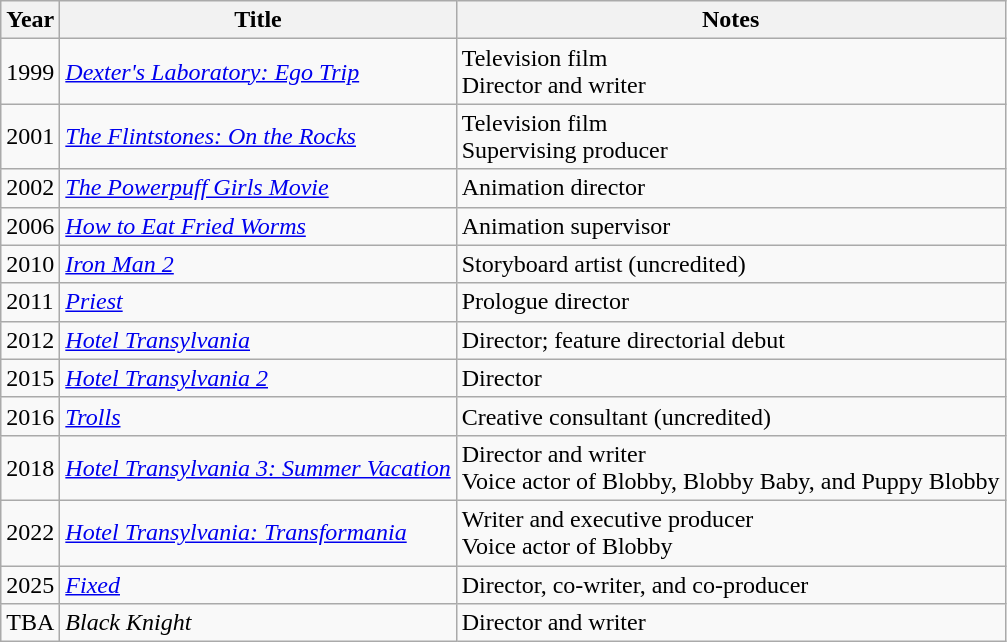<table class="wikitable">
<tr>
<th>Year</th>
<th>Title</th>
<th>Notes</th>
</tr>
<tr>
<td>1999</td>
<td><em><a href='#'>Dexter's Laboratory: Ego Trip</a></em></td>
<td>Television film <br>Director and writer</td>
</tr>
<tr>
<td>2001</td>
<td><em><a href='#'>The Flintstones: On the Rocks</a></em></td>
<td>Television film<br>Supervising producer</td>
</tr>
<tr>
<td>2002</td>
<td><em><a href='#'>The Powerpuff Girls Movie</a></em></td>
<td>Animation director</td>
</tr>
<tr>
<td>2006</td>
<td><em><a href='#'>How to Eat Fried Worms</a></em></td>
<td>Animation supervisor</td>
</tr>
<tr>
<td>2010</td>
<td><em><a href='#'>Iron Man 2</a></em></td>
<td>Storyboard artist (uncredited)</td>
</tr>
<tr>
<td>2011</td>
<td><em><a href='#'>Priest</a></em></td>
<td>Prologue director</td>
</tr>
<tr>
<td>2012</td>
<td><em><a href='#'>Hotel Transylvania</a></em></td>
<td>Director; feature directorial debut</td>
</tr>
<tr>
<td>2015</td>
<td><em><a href='#'>Hotel Transylvania 2</a></em></td>
<td>Director</td>
</tr>
<tr>
<td>2016</td>
<td><em><a href='#'>Trolls</a></em></td>
<td>Creative consultant (uncredited)</td>
</tr>
<tr>
<td>2018</td>
<td><em><a href='#'>Hotel Transylvania 3: Summer Vacation</a></em></td>
<td>Director and writer<br>Voice actor of Blobby, Blobby Baby, and Puppy Blobby</td>
</tr>
<tr>
<td>2022</td>
<td><em><a href='#'>Hotel Transylvania: Transformania</a></em></td>
<td>Writer and executive producer<br>Voice actor of Blobby</td>
</tr>
<tr>
<td>2025</td>
<td><em><a href='#'>Fixed</a></em></td>
<td>Director, co-writer, and co-producer</td>
</tr>
<tr>
<td>TBA</td>
<td><em>Black Knight</em></td>
<td>Director and writer</td>
</tr>
</table>
